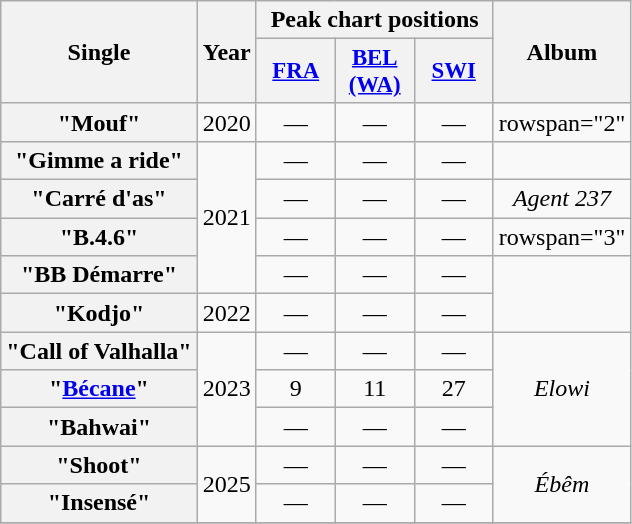<table class="wikitable plainrowheaders" style="text-align:center;">
<tr>
<th scope="col" rowspan="2">Single</th>
<th scope="col" rowspan="2">Year</th>
<th scope="col" colspan="3">Peak chart positions</th>
<th scope="col" rowspan="2">Album</th>
</tr>
<tr>
<th scope="col" style="width:3em;font-size:95%;"><a href='#'>FRA</a><br></th>
<th scope="col" style="width:3em;font-size:95%;"><a href='#'>BEL (WA)</a><br></th>
<th scope="col" style="width:3em;font-size:95%;"><a href='#'>SWI</a><br></th>
</tr>
<tr>
<th scope="row">"Mouf"</th>
<td>2020</td>
<td>—</td>
<td>—</td>
<td>—</td>
<td>rowspan="2" </td>
</tr>
<tr>
<th scope="row">"Gimme a ride"</th>
<td rowspan="4">2021</td>
<td>—</td>
<td>—</td>
<td>—</td>
</tr>
<tr>
<th scope="row">"Carré d'as"</th>
<td>—</td>
<td>—</td>
<td>—</td>
<td><em>Agent 237</em></td>
</tr>
<tr>
<th scope="row">"B.4.6"</th>
<td>—</td>
<td>—</td>
<td>—</td>
<td>rowspan="3" </td>
</tr>
<tr>
<th scope="row">"BB Démarre"</th>
<td>—</td>
<td>—</td>
<td>—</td>
</tr>
<tr>
<th scope="row">"Kodjo"</th>
<td>2022</td>
<td>—</td>
<td>—</td>
<td>—</td>
</tr>
<tr>
<th scope="row">"Call of Valhalla"</th>
<td rowspan="3">2023</td>
<td>—</td>
<td>—</td>
<td>—</td>
<td rowspan="3"><em>Elowi</em></td>
</tr>
<tr>
<th scope="row">"<a href='#'>Bécane</a>"</th>
<td>9</td>
<td>11</td>
<td>27</td>
</tr>
<tr>
<th scope="row">"Bahwai"</th>
<td>—</td>
<td>—</td>
<td>—</td>
</tr>
<tr>
<th scope="row">"Shoot"</th>
<td rowspan="2">2025</td>
<td>—</td>
<td>—</td>
<td>—</td>
<td rowspan="2"><em>Ébêm</em></td>
</tr>
<tr>
<th scope="row">"Insensé"</th>
<td>—</td>
<td>—</td>
<td>—</td>
</tr>
<tr>
</tr>
</table>
